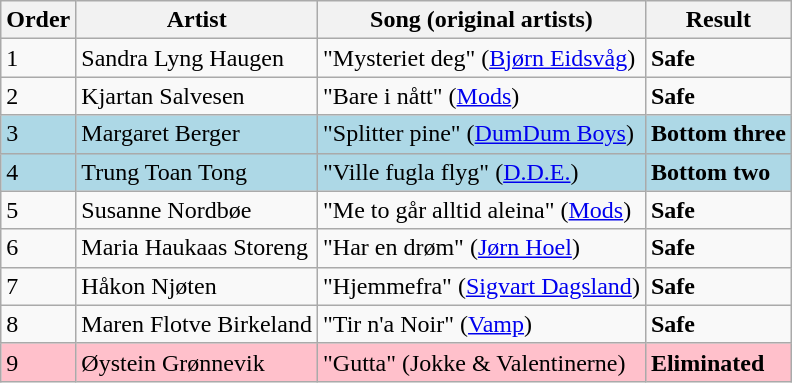<table class=wikitable>
<tr>
<th>Order</th>
<th>Artist</th>
<th>Song (original artists)</th>
<th>Result</th>
</tr>
<tr>
<td>1</td>
<td>Sandra Lyng Haugen</td>
<td>"Mysteriet deg" (<a href='#'>Bjørn Eidsvåg</a>)</td>
<td><strong>Safe</strong></td>
</tr>
<tr>
<td>2</td>
<td>Kjartan Salvesen</td>
<td>"Bare i nått" (<a href='#'>Mods</a>)</td>
<td><strong>Safe</strong></td>
</tr>
<tr style="background:lightblue;">
<td>3</td>
<td>Margaret Berger</td>
<td>"Splitter pine" (<a href='#'>DumDum Boys</a>)</td>
<td><strong>Bottom three</strong></td>
</tr>
<tr style="background:lightblue;">
<td>4</td>
<td>Trung Toan Tong</td>
<td>"Ville fugla flyg" (<a href='#'>D.D.E.</a>)</td>
<td><strong>Bottom two</strong></td>
</tr>
<tr>
<td>5</td>
<td>Susanne Nordbøe</td>
<td>"Me to går alltid aleina" (<a href='#'>Mods</a>)</td>
<td><strong>Safe</strong></td>
</tr>
<tr>
<td>6</td>
<td>Maria Haukaas Storeng</td>
<td>"Har en drøm" (<a href='#'>Jørn Hoel</a>)</td>
<td><strong>Safe</strong></td>
</tr>
<tr>
<td>7</td>
<td>Håkon Njøten</td>
<td>"Hjemmefra" (<a href='#'>Sigvart Dagsland</a>)</td>
<td><strong>Safe</strong></td>
</tr>
<tr>
<td>8</td>
<td>Maren Flotve Birkeland</td>
<td>"Tir n'a Noir" (<a href='#'>Vamp</a>)</td>
<td><strong>Safe</strong></td>
</tr>
<tr style="background:pink;">
<td>9</td>
<td>Øystein Grønnevik</td>
<td>"Gutta" (Jokke & Valentinerne)</td>
<td><strong>Eliminated</strong></td>
</tr>
</table>
